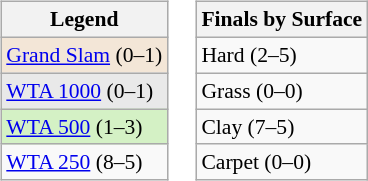<table>
<tr valign=top>
<td><br><table class=wikitable style=font-size:90%>
<tr>
<th>Legend</th>
</tr>
<tr>
<td bgcolor=f3e6d7><a href='#'>Grand Slam</a> (0–1)</td>
</tr>
<tr>
<td bgcolor="e9e9e9"><a href='#'>WTA 1000</a> (0–1)</td>
</tr>
<tr>
<td bgcolor="d4f1c5"><a href='#'>WTA 500</a> (1–3)</td>
</tr>
<tr>
<td><a href='#'>WTA 250</a> (8–5)</td>
</tr>
</table>
</td>
<td><br><table class=wikitable style=font-size:90%>
<tr>
<th>Finals by Surface</th>
</tr>
<tr>
<td>Hard (2–5)</td>
</tr>
<tr>
<td>Grass (0–0)</td>
</tr>
<tr>
<td>Clay (7–5)</td>
</tr>
<tr>
<td>Carpet (0–0)</td>
</tr>
</table>
</td>
</tr>
</table>
